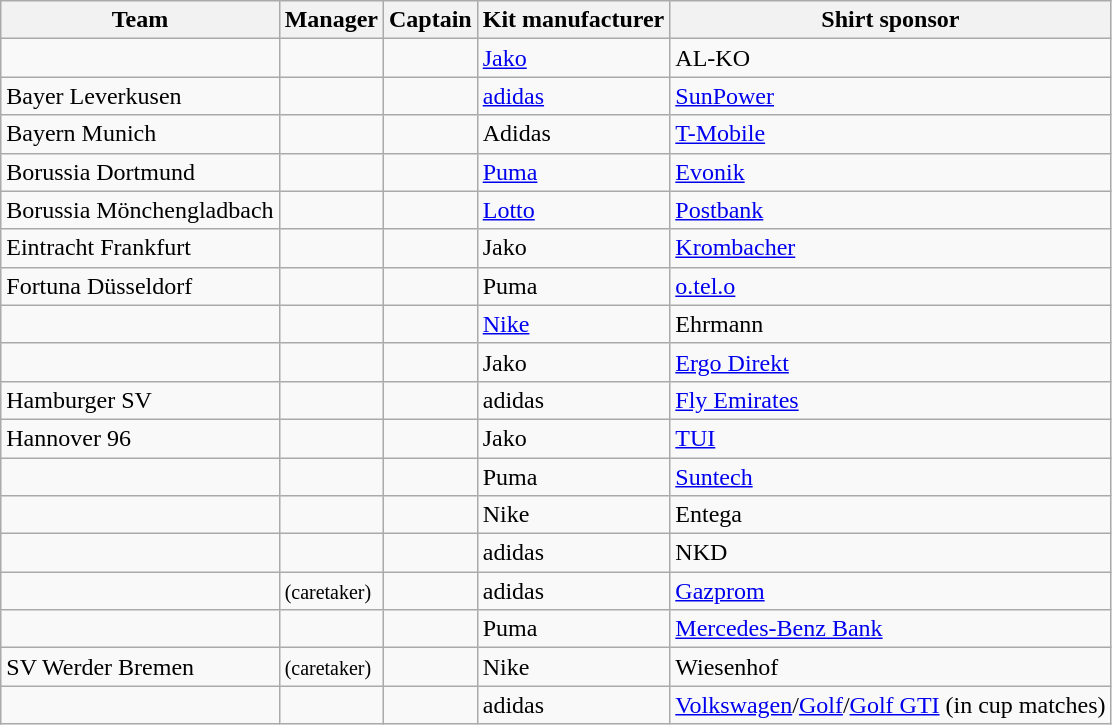<table class="wikitable sortable">
<tr>
<th>Team</th>
<th>Manager</th>
<th>Captain</th>
<th>Kit manufacturer</th>
<th>Shirt sponsor</th>
</tr>
<tr>
<td></td>
<td> </td>
<td> </td>
<td><a href='#'>Jako</a></td>
<td>AL-KO</td>
</tr>
<tr>
<td>Bayer Leverkusen</td>
<td> <br> </td>
<td> </td>
<td><a href='#'>adidas</a></td>
<td><a href='#'>SunPower</a></td>
</tr>
<tr>
<td>Bayern Munich</td>
<td> </td>
<td> </td>
<td>Adidas</td>
<td><a href='#'>T-Mobile</a></td>
</tr>
<tr>
<td>Borussia Dortmund</td>
<td> </td>
<td> </td>
<td><a href='#'>Puma</a></td>
<td><a href='#'>Evonik</a></td>
</tr>
<tr>
<td>Borussia Mönchengladbach</td>
<td> </td>
<td> </td>
<td><a href='#'>Lotto</a></td>
<td><a href='#'>Postbank</a></td>
</tr>
<tr>
<td>Eintracht Frankfurt</td>
<td> </td>
<td> </td>
<td>Jako</td>
<td><a href='#'>Krombacher</a></td>
</tr>
<tr>
<td>Fortuna Düsseldorf</td>
<td> </td>
<td> </td>
<td>Puma</td>
<td><a href='#'>o.tel.o</a></td>
</tr>
<tr>
<td></td>
<td> </td>
<td> </td>
<td><a href='#'>Nike</a></td>
<td>Ehrmann</td>
</tr>
<tr>
<td></td>
<td> </td>
<td> </td>
<td>Jako</td>
<td><a href='#'>Ergo Direkt</a></td>
</tr>
<tr>
<td>Hamburger SV</td>
<td> </td>
<td> </td>
<td>adidas</td>
<td><a href='#'>Fly Emirates</a></td>
</tr>
<tr>
<td>Hannover 96</td>
<td> </td>
<td> </td>
<td>Jako</td>
<td><a href='#'>TUI</a></td>
</tr>
<tr>
<td></td>
<td> </td>
<td> </td>
<td>Puma</td>
<td><a href='#'>Suntech</a></td>
</tr>
<tr>
<td></td>
<td> </td>
<td> </td>
<td>Nike</td>
<td>Entega</td>
</tr>
<tr>
<td></td>
<td> </td>
<td> </td>
<td>adidas</td>
<td>NKD</td>
</tr>
<tr>
<td></td>
<td>  <small>(caretaker)</small></td>
<td> </td>
<td>adidas</td>
<td><a href='#'>Gazprom</a></td>
</tr>
<tr>
<td></td>
<td> </td>
<td> </td>
<td>Puma</td>
<td><a href='#'>Mercedes-Benz Bank</a></td>
</tr>
<tr>
<td>SV Werder Bremen</td>
<td>  <small>(caretaker)</small></td>
<td> </td>
<td>Nike</td>
<td>Wiesenhof</td>
</tr>
<tr>
<td></td>
<td> </td>
<td> </td>
<td>adidas</td>
<td><a href='#'>Volkswagen</a>/<a href='#'>Golf</a>/<a href='#'>Golf GTI</a> (in cup matches)</td>
</tr>
</table>
